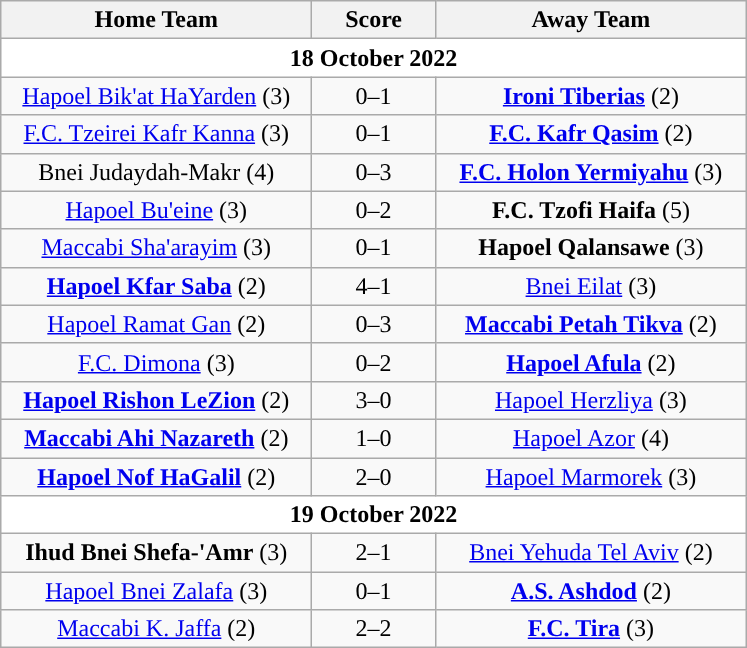<table class="wikitable" style="text-align: center;">
<tr>
<th width="200px">Home Team</th>
<th width="75px">Score</th>
<th width="200px">Away Team</th>
</tr>
<tr>
<td colspan=4 bgcolor=White><strong>18 October 2022</strong></td>
</tr>
<tr>
<td><a href='#'>Hapoel Bik'at HaYarden</a> (3)</td>
<td>0–1</td>
<td><strong><a href='#'>Ironi Tiberias</a></strong> (2)</td>
</tr>
<tr>
<td><a href='#'>F.C. Tzeirei Kafr Kanna</a> (3)</td>
<td>0–1 </td>
<td><strong><a href='#'>F.C. Kafr Qasim</a></strong> (2)</td>
</tr>
<tr>
<td>Bnei Judaydah-Makr (4)</td>
<td>0–3</td>
<td><strong><a href='#'>F.C. Holon Yermiyahu</a></strong> (3)</td>
</tr>
<tr>
<td><a href='#'>Hapoel Bu'eine</a> (3)</td>
<td>0–2</td>
<td><strong>F.C. Tzofi Haifa</strong> (5)</td>
</tr>
<tr>
<td><a href='#'>Maccabi Sha'arayim</a> (3)</td>
<td>0–1</td>
<td><strong>Hapoel Qalansawe</strong> (3)</td>
</tr>
<tr>
<td><strong><a href='#'>Hapoel Kfar Saba</a></strong> (2)</td>
<td>4–1</td>
<td><a href='#'>Bnei Eilat</a> (3)</td>
</tr>
<tr>
<td><a href='#'>Hapoel Ramat Gan</a> (2)</td>
<td>0–3</td>
<td><strong><a href='#'>Maccabi Petah Tikva</a></strong> (2)</td>
</tr>
<tr>
<td><a href='#'>F.C. Dimona</a> (3)</td>
<td>0–2 </td>
<td><strong><a href='#'>Hapoel Afula</a></strong> (2)</td>
</tr>
<tr>
<td><strong><a href='#'>Hapoel Rishon LeZion</a></strong> (2)</td>
<td>3–0</td>
<td><a href='#'>Hapoel Herzliya</a> (3)</td>
</tr>
<tr>
<td><strong><a href='#'>Maccabi Ahi Nazareth</a></strong> (2)</td>
<td>1–0</td>
<td><a href='#'>Hapoel Azor</a> (4)</td>
</tr>
<tr>
<td><strong><a href='#'>Hapoel Nof HaGalil</a></strong> (2)</td>
<td>2–0</td>
<td><a href='#'>Hapoel Marmorek</a> (3)</td>
</tr>
<tr>
<td colspan=4 bgcolor=White><strong>19 October 2022</strong></td>
</tr>
<tr>
<td><strong>Ihud Bnei Shefa-'Amr</strong> (3)</td>
<td>2–1</td>
<td><a href='#'>Bnei Yehuda Tel Aviv</a> (2)</td>
</tr>
<tr>
<td><a href='#'>Hapoel Bnei Zalafa</a> (3)</td>
<td>0–1</td>
<td><a href='#'><strong>A.S. Ashdod</strong></a> (2)</td>
</tr>
<tr>
<td><a href='#'>Maccabi K. Jaffa</a> (2)</td>
<td>2–2  </td>
<td><strong><a href='#'>F.C. Tira</a></strong> (3)</td>
</tr>
</table>
